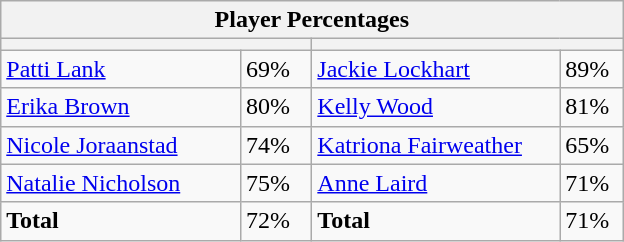<table class="wikitable">
<tr>
<th colspan=4 width=400>Player Percentages</th>
</tr>
<tr>
<th colspan=2 width=200></th>
<th colspan=2 width=200></th>
</tr>
<tr>
<td><a href='#'>Patti Lank</a></td>
<td>69%</td>
<td><a href='#'>Jackie Lockhart</a></td>
<td>89%</td>
</tr>
<tr>
<td><a href='#'>Erika Brown</a></td>
<td>80%</td>
<td><a href='#'>Kelly Wood</a></td>
<td>81%</td>
</tr>
<tr>
<td><a href='#'>Nicole Joraanstad</a></td>
<td>74%</td>
<td><a href='#'>Katriona Fairweather</a></td>
<td>65%</td>
</tr>
<tr>
<td><a href='#'>Natalie Nicholson</a></td>
<td>75%</td>
<td><a href='#'>Anne Laird</a></td>
<td>71%</td>
</tr>
<tr>
<td><strong>Total</strong></td>
<td>72%</td>
<td><strong>Total</strong></td>
<td>71%</td>
</tr>
</table>
